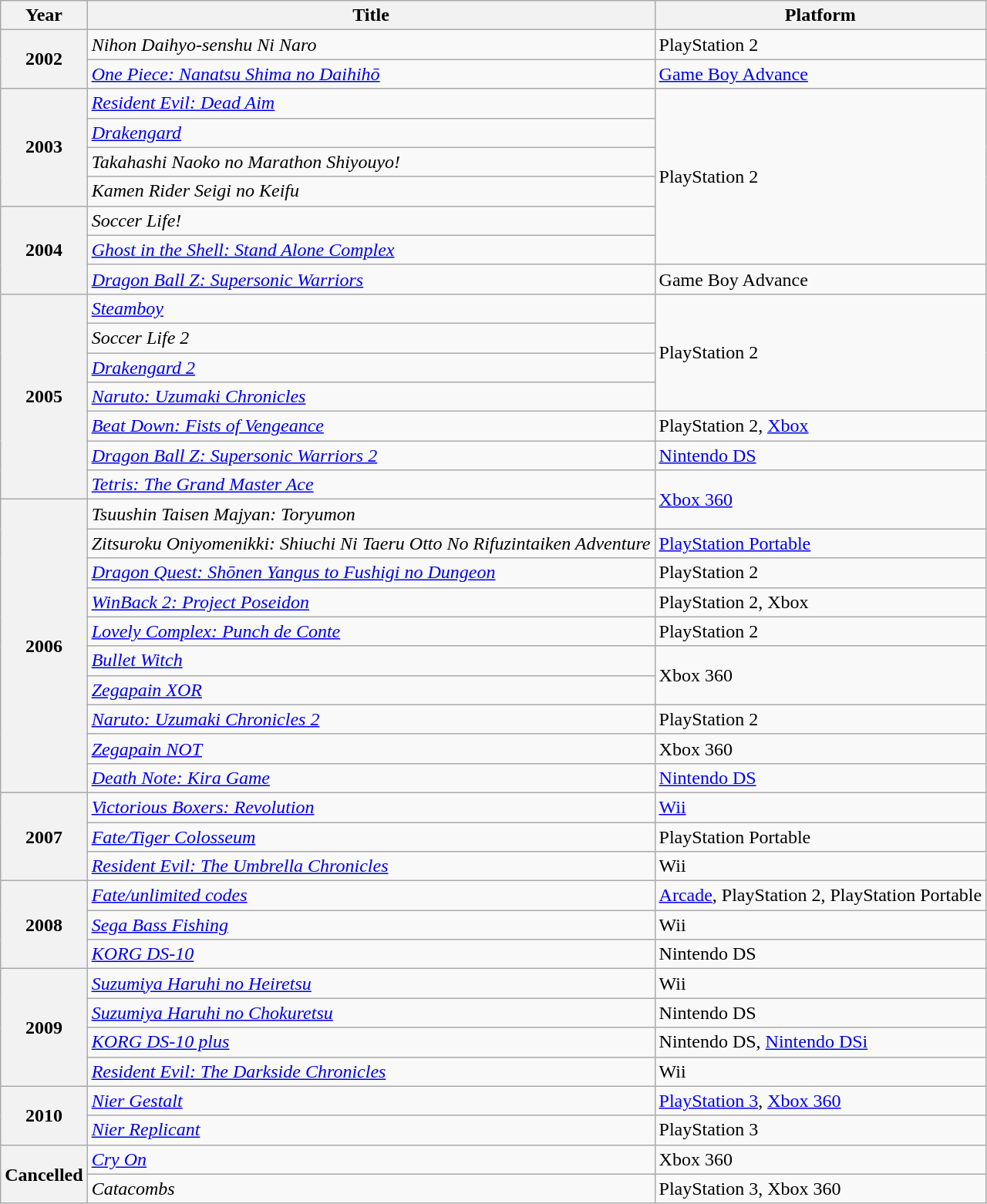<table class="wikitable sortable">
<tr>
<th>Year</th>
<th>Title</th>
<th>Platform</th>
</tr>
<tr>
<th rowspan="2">2002</th>
<td><em>Nihon Daihyo-senshu Ni Naro</em></td>
<td>PlayStation 2</td>
</tr>
<tr>
<td><em><a href='#'>One Piece: Nanatsu Shima no Daihihō</a></em></td>
<td><a href='#'>Game Boy Advance</a></td>
</tr>
<tr>
<th rowspan="4">2003</th>
<td><em><a href='#'>Resident Evil: Dead Aim</a></em></td>
<td rowspan="6">PlayStation 2</td>
</tr>
<tr>
<td><em><a href='#'>Drakengard</a></em></td>
</tr>
<tr>
<td><em>Takahashi Naoko no Marathon Shiyouyo!</em></td>
</tr>
<tr>
<td><em>Kamen Rider Seigi no Keifu</em></td>
</tr>
<tr>
<th rowspan="3">2004</th>
<td><em>Soccer Life!</em></td>
</tr>
<tr>
<td><em><a href='#'>Ghost in the Shell: Stand Alone Complex</a></em></td>
</tr>
<tr>
<td><em><a href='#'>Dragon Ball Z: Supersonic Warriors</a></em></td>
<td>Game Boy Advance</td>
</tr>
<tr>
<th rowspan="7">2005</th>
<td><em><a href='#'>Steamboy</a></em></td>
<td rowspan="4">PlayStation 2</td>
</tr>
<tr>
<td><em>Soccer Life 2</em></td>
</tr>
<tr>
<td><em><a href='#'>Drakengard 2</a></em></td>
</tr>
<tr>
<td><em><a href='#'>Naruto: Uzumaki Chronicles</a></em></td>
</tr>
<tr>
<td><em><a href='#'>Beat Down: Fists of Vengeance</a></em></td>
<td>PlayStation 2, <a href='#'>Xbox</a></td>
</tr>
<tr>
<td><em><a href='#'>Dragon Ball Z: Supersonic Warriors 2</a></em></td>
<td><a href='#'>Nintendo DS</a></td>
</tr>
<tr>
<td><em><a href='#'>Tetris: The Grand Master Ace</a></em></td>
<td rowspan="2"><a href='#'>Xbox 360</a></td>
</tr>
<tr>
<th rowspan="10">2006</th>
<td><em>Tsuushin Taisen Majyan: Toryumon</em></td>
</tr>
<tr>
<td><em>Zitsuroku Oniyomenikki: Shiuchi Ni Taeru Otto No Rifuzintaiken Adventure</em></td>
<td><a href='#'>PlayStation Portable</a></td>
</tr>
<tr>
<td><em><a href='#'>Dragon Quest: Shōnen Yangus to Fushigi no Dungeon</a></em></td>
<td>PlayStation 2</td>
</tr>
<tr>
<td><em><a href='#'>WinBack 2: Project Poseidon</a></em></td>
<td>PlayStation 2, Xbox</td>
</tr>
<tr>
<td><em><a href='#'>Lovely Complex: Punch de Conte</a></em></td>
<td>PlayStation 2</td>
</tr>
<tr>
<td><em><a href='#'>Bullet Witch</a></em></td>
<td rowspan="2">Xbox 360</td>
</tr>
<tr>
<td><em><a href='#'>Zegapain XOR</a></em></td>
</tr>
<tr>
<td><em><a href='#'>Naruto: Uzumaki Chronicles 2</a></em></td>
<td>PlayStation 2</td>
</tr>
<tr>
<td><em><a href='#'>Zegapain NOT</a></em></td>
<td>Xbox 360</td>
</tr>
<tr>
<td><em><a href='#'>Death Note: Kira Game</a></em></td>
<td><a href='#'>Nintendo DS</a></td>
</tr>
<tr>
<th rowspan="3">2007</th>
<td><em><a href='#'>Victorious Boxers: Revolution</a></em></td>
<td><a href='#'>Wii</a></td>
</tr>
<tr>
<td><em><a href='#'>Fate/Tiger Colosseum</a></em></td>
<td>PlayStation Portable</td>
</tr>
<tr>
<td><em><a href='#'>Resident Evil: The Umbrella Chronicles</a></em></td>
<td>Wii</td>
</tr>
<tr>
<th rowspan="3">2008</th>
<td><em><a href='#'>Fate/unlimited codes</a></em></td>
<td><a href='#'>Arcade</a>, PlayStation 2, PlayStation Portable</td>
</tr>
<tr>
<td><em><a href='#'>Sega Bass Fishing</a></em></td>
<td>Wii</td>
</tr>
<tr>
<td><em><a href='#'>KORG DS-10</a></em></td>
<td>Nintendo DS</td>
</tr>
<tr>
<th rowspan="4">2009</th>
<td><em><a href='#'>Suzumiya Haruhi no Heiretsu</a></em></td>
<td>Wii</td>
</tr>
<tr>
<td><em><a href='#'>Suzumiya Haruhi no Chokuretsu</a></em></td>
<td>Nintendo DS</td>
</tr>
<tr>
<td><em><a href='#'>KORG DS-10 plus</a></em></td>
<td>Nintendo DS, <a href='#'>Nintendo DSi</a></td>
</tr>
<tr>
<td><em><a href='#'>Resident Evil: The Darkside Chronicles</a></em></td>
<td>Wii</td>
</tr>
<tr>
<th rowspan="2">2010</th>
<td><em><a href='#'>Nier Gestalt</a></em></td>
<td><a href='#'>PlayStation 3</a>, <a href='#'>Xbox 360</a></td>
</tr>
<tr>
<td><em><a href='#'>Nier Replicant</a></em></td>
<td>PlayStation 3</td>
</tr>
<tr>
<th rowspan="2">Cancelled</th>
<td><em><a href='#'>Cry On</a></em></td>
<td>Xbox 360</td>
</tr>
<tr>
<td><em>Catacombs</em></td>
<td>PlayStation 3, Xbox 360</td>
</tr>
</table>
